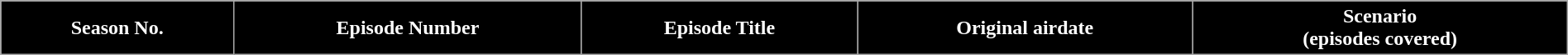<table class="wikitable plainrowheaders" style="width: 100%; margin-right: 0;">
<tr style="color:white">
<th style="background:#000000;">Season No.</th>
<th style="background:#000000;">Episode Number</th>
<th style="background:#000000;">Episode Title</th>
<th style="background:#000000;">Original airdate</th>
<th style="background:#000000;">Scenario <br>(episodes covered)<br>










</th>
</tr>
</table>
